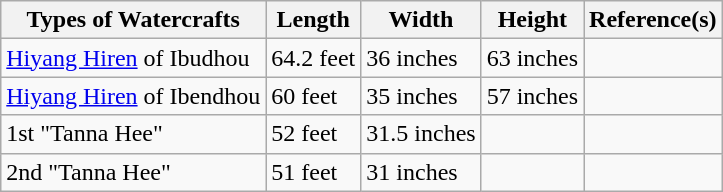<table class="wikitable">
<tr>
<th>Types of Watercrafts</th>
<th>Length</th>
<th>Width</th>
<th>Height</th>
<th>Reference(s)</th>
</tr>
<tr>
<td><a href='#'>Hiyang Hiren</a> of Ibudhou</td>
<td>64.2 feet</td>
<td>36 inches</td>
<td>63 inches</td>
<td></td>
</tr>
<tr>
<td><a href='#'>Hiyang Hiren</a> of Ibendhou</td>
<td>60 feet</td>
<td>35 inches</td>
<td>57 inches</td>
<td></td>
</tr>
<tr>
<td>1st "Tanna Hee"</td>
<td>52 feet</td>
<td>31.5 inches</td>
<td></td>
<td></td>
</tr>
<tr>
<td>2nd "Tanna Hee"</td>
<td>51 feet</td>
<td>31 inches</td>
<td></td>
<td></td>
</tr>
</table>
